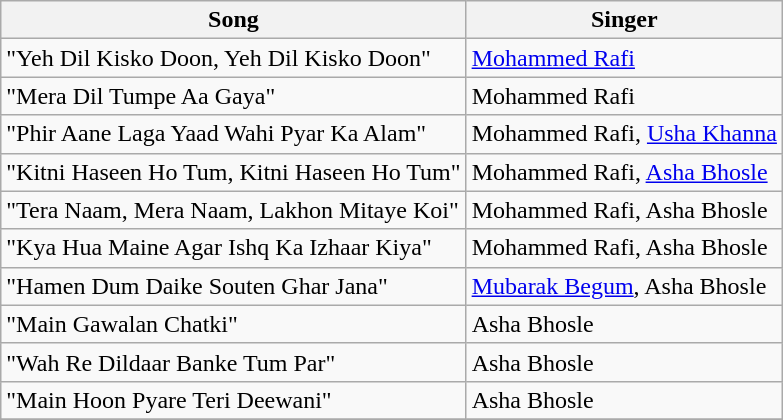<table class="wikitable">
<tr>
<th>Song</th>
<th>Singer</th>
</tr>
<tr>
<td>"Yeh Dil Kisko Doon, Yeh Dil Kisko Doon"</td>
<td><a href='#'>Mohammed Rafi</a></td>
</tr>
<tr>
<td>"Mera Dil Tumpe Aa Gaya"</td>
<td>Mohammed Rafi</td>
</tr>
<tr>
<td>"Phir Aane Laga Yaad Wahi Pyar Ka Alam"</td>
<td>Mohammed Rafi, <a href='#'>Usha Khanna</a></td>
</tr>
<tr>
<td>"Kitni Haseen Ho Tum, Kitni Haseen Ho Tum"</td>
<td>Mohammed Rafi, <a href='#'>Asha Bhosle</a></td>
</tr>
<tr>
<td>"Tera Naam, Mera Naam, Lakhon Mitaye Koi"</td>
<td>Mohammed Rafi, Asha Bhosle</td>
</tr>
<tr>
<td>"Kya Hua Maine Agar Ishq Ka Izhaar Kiya"</td>
<td>Mohammed Rafi, Asha Bhosle</td>
</tr>
<tr>
<td>"Hamen Dum Daike Souten Ghar Jana"</td>
<td><a href='#'>Mubarak Begum</a>, Asha Bhosle</td>
</tr>
<tr>
<td>"Main Gawalan Chatki"</td>
<td>Asha Bhosle</td>
</tr>
<tr>
<td>"Wah Re Dildaar Banke Tum Par"</td>
<td>Asha Bhosle</td>
</tr>
<tr>
<td>"Main Hoon Pyare Teri Deewani"</td>
<td>Asha Bhosle</td>
</tr>
<tr>
</tr>
</table>
